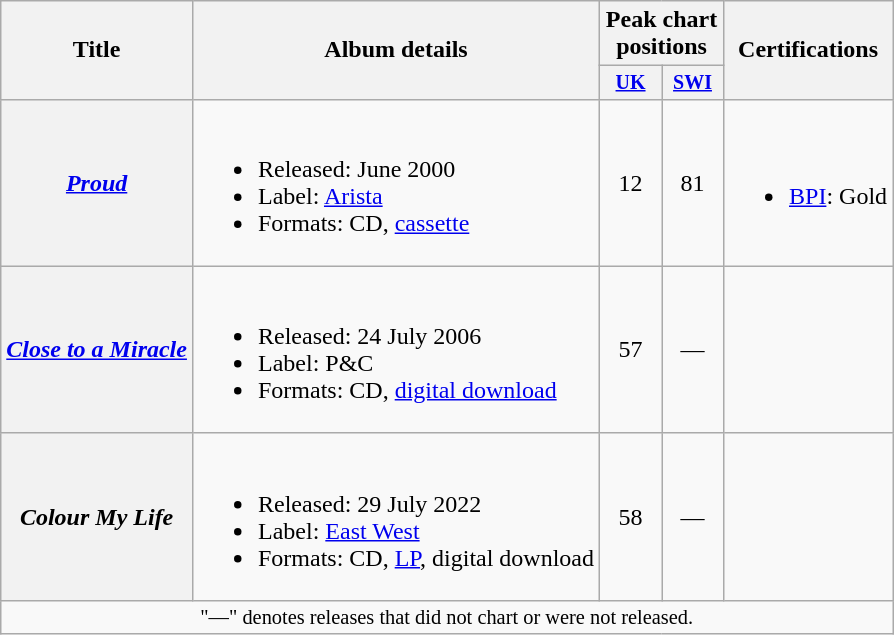<table class="wikitable plainrowheaders">
<tr>
<th rowspan="2">Title</th>
<th rowspan="2">Album details</th>
<th colspan="2">Peak chart positions</th>
<th rowspan="2">Certifications</th>
</tr>
<tr style=font-size:smaller>
<th width=35><a href='#'>UK</a><br></th>
<th width=35><a href='#'>SWI</a><br></th>
</tr>
<tr>
<th scope="row"><em><a href='#'>Proud</a></em></th>
<td><br><ul><li>Released: June 2000</li><li>Label: <a href='#'>Arista</a></li><li>Formats: CD, <a href='#'>cassette</a></li></ul></td>
<td style="text-align:center;">12</td>
<td style="text-align:center;">81</td>
<td><br><ul><li><a href='#'>BPI</a>: Gold</li></ul></td>
</tr>
<tr>
<th scope="row"><em><a href='#'>Close to a Miracle</a></em></th>
<td><br><ul><li>Released: 24 July 2006</li><li>Label: P&C</li><li>Formats: CD, <a href='#'>digital download</a></li></ul></td>
<td style="text-align:center;">57</td>
<td style="text-align:center;">—</td>
<td></td>
</tr>
<tr>
<th scope="row"><em>Colour My Life</em></th>
<td><br><ul><li>Released: 29 July 2022</li><li>Label: <a href='#'>East West</a></li><li>Formats: CD, <a href='#'>LP</a>, digital download</li></ul></td>
<td style="text-align:center;">58</td>
<td style="text-align:center;">—</td>
<td></td>
</tr>
<tr>
<td colspan="11" style="text-align:center; font-size:85%">"—" denotes releases that did not chart or were not released.</td>
</tr>
</table>
